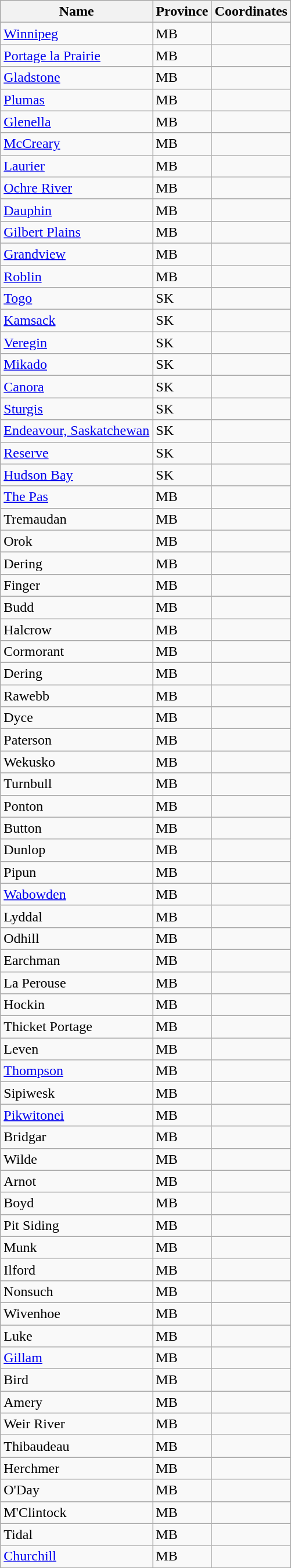<table class="wikitable">
<tr>
<th>Name</th>
<th>Province</th>
<th>Coordinates</th>
</tr>
<tr>
<td><a href='#'>Winnipeg</a></td>
<td>MB</td>
<td></td>
</tr>
<tr>
<td><a href='#'>Portage la Prairie</a></td>
<td>MB</td>
<td></td>
</tr>
<tr>
<td><a href='#'>Gladstone</a></td>
<td>MB</td>
<td></td>
</tr>
<tr>
<td><a href='#'>Plumas</a></td>
<td>MB</td>
<td></td>
</tr>
<tr>
<td><a href='#'>Glenella</a></td>
<td>MB</td>
<td></td>
</tr>
<tr>
<td><a href='#'>McCreary</a></td>
<td>MB</td>
<td></td>
</tr>
<tr>
<td><a href='#'>Laurier</a></td>
<td>MB</td>
<td></td>
</tr>
<tr>
<td><a href='#'>Ochre River</a></td>
<td>MB</td>
<td></td>
</tr>
<tr>
<td><a href='#'>Dauphin</a></td>
<td>MB</td>
<td></td>
</tr>
<tr>
<td><a href='#'>Gilbert Plains</a></td>
<td>MB</td>
<td></td>
</tr>
<tr>
<td><a href='#'>Grandview</a></td>
<td>MB</td>
<td></td>
</tr>
<tr>
<td><a href='#'>Roblin</a></td>
<td>MB</td>
<td></td>
</tr>
<tr>
<td><a href='#'>Togo</a></td>
<td>SK</td>
<td></td>
</tr>
<tr>
<td><a href='#'>Kamsack</a></td>
<td>SK</td>
<td></td>
</tr>
<tr>
<td><a href='#'>Veregin</a></td>
<td>SK</td>
<td></td>
</tr>
<tr>
<td><a href='#'>Mikado</a></td>
<td>SK</td>
<td></td>
</tr>
<tr>
<td><a href='#'>Canora</a></td>
<td>SK</td>
<td></td>
</tr>
<tr>
<td><a href='#'>Sturgis</a></td>
<td>SK</td>
<td></td>
</tr>
<tr>
<td><a href='#'>Endeavour, Saskatchewan</a></td>
<td>SK</td>
<td></td>
</tr>
<tr>
<td><a href='#'>Reserve</a></td>
<td>SK</td>
<td></td>
</tr>
<tr>
<td><a href='#'>Hudson Bay</a></td>
<td>SK</td>
<td></td>
</tr>
<tr>
<td><a href='#'>The Pas</a></td>
<td>MB</td>
<td></td>
</tr>
<tr>
<td>Tremaudan</td>
<td>MB</td>
<td></td>
</tr>
<tr>
<td>Orok</td>
<td>MB</td>
<td></td>
</tr>
<tr>
<td>Dering</td>
<td>MB</td>
<td></td>
</tr>
<tr>
<td>Finger</td>
<td>MB</td>
<td></td>
</tr>
<tr>
<td>Budd</td>
<td>MB</td>
<td></td>
</tr>
<tr>
<td>Halcrow</td>
<td>MB</td>
<td></td>
</tr>
<tr>
<td>Cormorant</td>
<td>MB</td>
<td></td>
</tr>
<tr>
<td>Dering</td>
<td>MB</td>
<td></td>
</tr>
<tr>
<td>Rawebb</td>
<td>MB</td>
<td></td>
</tr>
<tr>
<td>Dyce</td>
<td>MB</td>
<td></td>
</tr>
<tr>
<td>Paterson</td>
<td>MB</td>
<td></td>
</tr>
<tr>
<td>Wekusko</td>
<td>MB</td>
<td></td>
</tr>
<tr>
<td>Turnbull</td>
<td>MB</td>
<td></td>
</tr>
<tr>
<td>Ponton</td>
<td>MB</td>
<td></td>
</tr>
<tr>
<td>Button</td>
<td>MB</td>
<td></td>
</tr>
<tr>
<td>Dunlop</td>
<td>MB</td>
<td></td>
</tr>
<tr>
<td>Pipun</td>
<td>MB</td>
<td></td>
</tr>
<tr>
<td><a href='#'>Wabowden</a></td>
<td>MB</td>
<td></td>
</tr>
<tr>
<td>Lyddal</td>
<td>MB</td>
<td></td>
</tr>
<tr>
<td>Odhill</td>
<td>MB</td>
<td></td>
</tr>
<tr>
<td>Earchman</td>
<td>MB</td>
<td></td>
</tr>
<tr>
<td>La Perouse</td>
<td>MB</td>
<td></td>
</tr>
<tr>
<td>Hockin</td>
<td>MB</td>
<td></td>
</tr>
<tr>
<td>Thicket Portage</td>
<td>MB</td>
<td></td>
</tr>
<tr>
<td>Leven</td>
<td>MB</td>
<td></td>
</tr>
<tr>
<td><a href='#'>Thompson</a></td>
<td>MB</td>
<td></td>
</tr>
<tr>
<td>Sipiwesk</td>
<td>MB</td>
<td></td>
</tr>
<tr>
<td><a href='#'>Pikwitonei</a></td>
<td>MB</td>
<td></td>
</tr>
<tr>
<td>Bridgar</td>
<td>MB</td>
<td></td>
</tr>
<tr>
<td>Wilde</td>
<td>MB</td>
<td></td>
</tr>
<tr>
<td>Arnot</td>
<td>MB</td>
<td></td>
</tr>
<tr>
<td>Boyd</td>
<td>MB</td>
<td></td>
</tr>
<tr>
<td>Pit Siding</td>
<td>MB</td>
<td></td>
</tr>
<tr>
<td>Munk</td>
<td>MB</td>
<td></td>
</tr>
<tr>
<td>Ilford</td>
<td>MB</td>
<td></td>
</tr>
<tr>
<td>Nonsuch</td>
<td>MB</td>
<td></td>
</tr>
<tr>
<td>Wivenhoe</td>
<td>MB</td>
<td></td>
</tr>
<tr>
<td>Luke</td>
<td>MB</td>
<td></td>
</tr>
<tr>
<td><a href='#'>Gillam</a></td>
<td>MB</td>
<td></td>
</tr>
<tr>
<td>Bird</td>
<td>MB</td>
<td></td>
</tr>
<tr>
<td>Amery</td>
<td>MB</td>
<td></td>
</tr>
<tr>
<td>Weir River</td>
<td>MB</td>
<td></td>
</tr>
<tr>
<td>Thibaudeau</td>
<td>MB</td>
<td></td>
</tr>
<tr>
<td>Herchmer</td>
<td>MB</td>
<td></td>
</tr>
<tr>
<td>O'Day</td>
<td>MB</td>
<td></td>
</tr>
<tr>
<td>M'Clintock</td>
<td>MB</td>
<td></td>
</tr>
<tr>
<td>Tidal</td>
<td>MB</td>
<td></td>
</tr>
<tr>
<td><a href='#'>Churchill</a></td>
<td>MB</td>
<td></td>
</tr>
<tr>
</tr>
</table>
